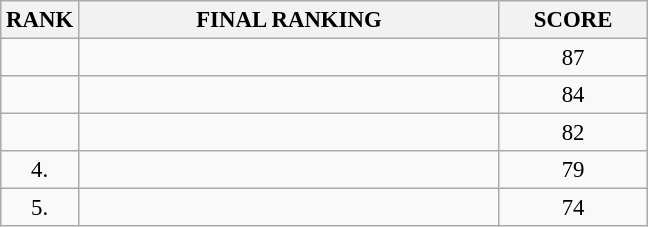<table class="wikitable" style="font-size:95%;">
<tr>
<th>RANK</th>
<th align="left" style="width: 18em">FINAL RANKING</th>
<th align="center" style="width: 6em">SCORE</th>
</tr>
<tr>
<td align="center"></td>
<td></td>
<td align="center">87</td>
</tr>
<tr>
<td align="center"></td>
<td></td>
<td align="center">84</td>
</tr>
<tr>
<td align="center"></td>
<td></td>
<td align="center">82</td>
</tr>
<tr>
<td align="center">4.</td>
<td></td>
<td align="center">79</td>
</tr>
<tr>
<td align="center">5.</td>
<td></td>
<td align="center">74</td>
</tr>
</table>
